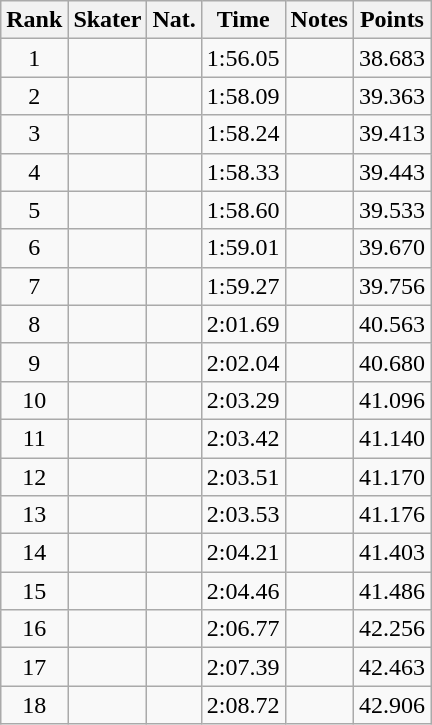<table class="wikitable sortable" border="1" style="text-align:center">
<tr>
<th>Rank</th>
<th>Skater</th>
<th>Nat.</th>
<th>Time</th>
<th>Notes</th>
<th>Points</th>
</tr>
<tr>
<td>1</td>
<td align=left></td>
<td></td>
<td>1:56.05</td>
<td></td>
<td>38.683</td>
</tr>
<tr>
<td>2</td>
<td align=left></td>
<td></td>
<td>1:58.09</td>
<td></td>
<td>39.363</td>
</tr>
<tr>
<td>3</td>
<td align=left></td>
<td></td>
<td>1:58.24</td>
<td></td>
<td>39.413</td>
</tr>
<tr>
<td>4</td>
<td align=left></td>
<td></td>
<td>1:58.33</td>
<td></td>
<td>39.443</td>
</tr>
<tr>
<td>5</td>
<td align=left></td>
<td></td>
<td>1:58.60</td>
<td></td>
<td>39.533</td>
</tr>
<tr>
<td>6</td>
<td align=left></td>
<td></td>
<td>1:59.01</td>
<td></td>
<td>39.670</td>
</tr>
<tr>
<td>7</td>
<td align=left></td>
<td></td>
<td>1:59.27</td>
<td></td>
<td>39.756</td>
</tr>
<tr>
<td>8</td>
<td align=left></td>
<td></td>
<td>2:01.69</td>
<td></td>
<td>40.563</td>
</tr>
<tr>
<td>9</td>
<td align=left></td>
<td></td>
<td>2:02.04</td>
<td></td>
<td>40.680</td>
</tr>
<tr>
<td>10</td>
<td align=left></td>
<td></td>
<td>2:03.29</td>
<td></td>
<td>41.096</td>
</tr>
<tr>
<td>11</td>
<td align=left></td>
<td></td>
<td>2:03.42</td>
<td></td>
<td>41.140</td>
</tr>
<tr>
<td>12</td>
<td align=left></td>
<td></td>
<td>2:03.51</td>
<td></td>
<td>41.170</td>
</tr>
<tr>
<td>13</td>
<td align=left></td>
<td></td>
<td>2:03.53</td>
<td></td>
<td>41.176</td>
</tr>
<tr>
<td>14</td>
<td align=left></td>
<td></td>
<td>2:04.21</td>
<td></td>
<td>41.403</td>
</tr>
<tr>
<td>15</td>
<td align=left></td>
<td></td>
<td>2:04.46</td>
<td></td>
<td>41.486</td>
</tr>
<tr>
<td>16</td>
<td align=left></td>
<td></td>
<td>2:06.77</td>
<td></td>
<td>42.256</td>
</tr>
<tr>
<td>17</td>
<td align=left></td>
<td></td>
<td>2:07.39</td>
<td></td>
<td>42.463</td>
</tr>
<tr>
<td>18</td>
<td align=left></td>
<td></td>
<td>2:08.72</td>
<td></td>
<td>42.906</td>
</tr>
</table>
